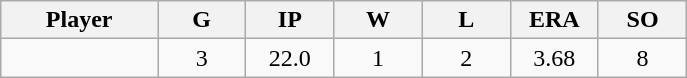<table class="wikitable sortable">
<tr>
<th bgcolor="#DDDDFF" width="16%">Player</th>
<th bgcolor="#DDDDFF" width="9%">G</th>
<th bgcolor="#DDDDFF" width="9%">IP</th>
<th bgcolor="#DDDDFF" width="9%">W</th>
<th bgcolor="#DDDDFF" width="9%">L</th>
<th bgcolor="#DDDDFF" width="9%">ERA</th>
<th bgcolor="#DDDDFF" width="9%">SO</th>
</tr>
<tr align="center">
<td></td>
<td>3</td>
<td>22.0</td>
<td>1</td>
<td>2</td>
<td>3.68</td>
<td>8</td>
</tr>
</table>
